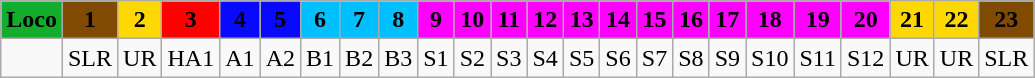<table class="wikitable plainrowheaders unsortable" style="text-align:center">
<tr>
<th scope="col" rowspan="1" style="background:#12ad2b;"><span> Loco</span></th>
<th scope="col" rowspan="1" style="background:#804a00;"><span> 1</span></th>
<th scope="col" rowspan="1" style="background:#ffd801;"><span> 2</span></th>
<th scope="col" rowspan="1" style="background:#ff0000;"><span> 3</span></th>
<th scope="col" rowspan="1" style="background:#0909ff;"><span> 4</span></th>
<th scope="col" rowspan="1" style="background:#0909ff;"><span> 5</span></th>
<th scope="col" rowspan="1" style="background:#00bfff;"><span> 6</span></th>
<th scope="col" rowspan="1" style="background:#00bfff;"><span> 7</span></th>
<th scope="col" rowspan="1" style="background:#00bfff;"><span> 8</span></th>
<th scope="col" rowspan="1" style="background:#ff00ff;"><span> 9</span></th>
<th scope="col" rowspan="1" style="background:#ff00ff;"><span> 10</span></th>
<th scope="col" rowspan="1" style="background:#ff00ff;"><span> 11</span></th>
<th scope="col" rowspan="1" style="background:#ff00ff;"><span> 12</span></th>
<th scope="col" rowspan="1" style="background:#ff00ff;"><span> 13</span></th>
<th scope="col" rowspan="1" style="background:#ff00ff;"><span> 14</span></th>
<th scope="col" rowspan="1" style="background:#ff00ff;"><span> 15</span></th>
<th scope="col" rowspan="1" style="background:#ff00ff;"><span> 16</span></th>
<th scope="col" rowspan="1" style="background:#ff00ff;"><span> 17</span></th>
<th scope="col" rowspan="1" style="background:#ff00ff;"><span> 18</span></th>
<th scope="col" rowspan="1" style="background:#ff00ff;"><span> 19</span></th>
<th scope="col" rowspan="1" style="background:#ff00ff;"><span> 20</span></th>
<th scope="col" rowspan="1" style="background:#ffd801;"><span> 21</span></th>
<th scope="col" rowspan="1" style="background:#ffd801;"><span> 22</span></th>
<th scope="col" rowspan="1" style="background:#804a00;"><span> 23</span></th>
</tr>
<tr>
<td></td>
<td><span> SLR</span></td>
<td><span>UR</span></td>
<td><span>HA1</span></td>
<td><span>A1</span></td>
<td><span>A2</span></td>
<td><span>B1</span></td>
<td><span>B2</span></td>
<td><span>B3</span></td>
<td><span>S1</span></td>
<td><span>S2</span></td>
<td><span>S3</span></td>
<td><span>S4</span></td>
<td><span>S5</span></td>
<td><span>S6</span></td>
<td><span>S7</span></td>
<td><span>S8</span></td>
<td><span>S9</span></td>
<td><span>S10</span></td>
<td><span>S11</span></td>
<td><span>S12</span></td>
<td><span>UR</span></td>
<td><span>UR</span></td>
<td><span>SLR</span></td>
</tr>
</table>
